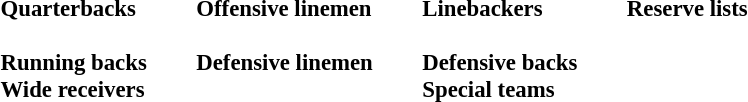<table class="toccolours" style="text-align: left;">
<tr>
<td style="font-size: 95%;vertical-align:top;"><strong>Quarterbacks</strong><br>


<br><strong>Running backs</strong>

<br><strong>Wide receivers</strong>












</td>
<td style="width: 25px;"></td>
<td style="font-size: 95%;vertical-align:top;"><strong>Offensive linemen</strong><br>



<br><strong>Defensive linemen</strong>


</td>
<td style="width: 25px;"></td>
<td style="font-size: 95%;vertical-align:top;"><strong>Linebackers</strong><br>


<br><strong>Defensive backs</strong>




<br><strong>Special teams</strong>

</td>
<td style="width: 25px;"></td>
<td style="font-size: 95%;vertical-align:top;"><strong>Reserve lists</strong><br>
<br></td>
</tr>
<tr>
</tr>
</table>
